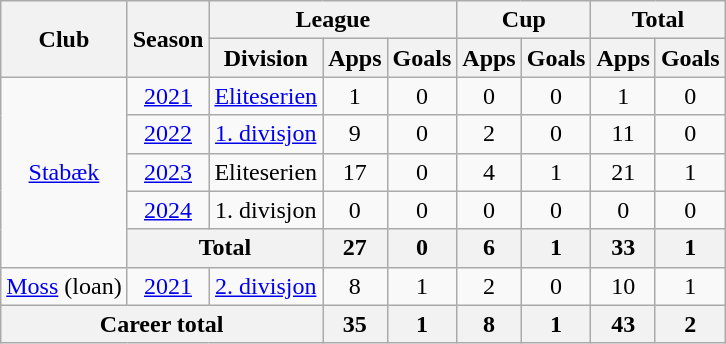<table class="wikitable" style="text-align: center">
<tr>
<th rowspan="2">Club</th>
<th rowspan="2">Season</th>
<th colspan="3">League</th>
<th colspan="2">Cup</th>
<th colspan="2">Total</th>
</tr>
<tr>
<th>Division</th>
<th>Apps</th>
<th>Goals</th>
<th>Apps</th>
<th>Goals</th>
<th>Apps</th>
<th>Goals</th>
</tr>
<tr>
<td rowspan="5"><a href='#'>Stabæk</a></td>
<td><a href='#'>2021</a></td>
<td><a href='#'>Eliteserien</a></td>
<td>1</td>
<td>0</td>
<td>0</td>
<td>0</td>
<td>1</td>
<td>0</td>
</tr>
<tr>
<td><a href='#'>2022</a></td>
<td><a href='#'>1. divisjon</a></td>
<td>9</td>
<td>0</td>
<td>2</td>
<td>0</td>
<td>11</td>
<td>0</td>
</tr>
<tr>
<td><a href='#'>2023</a></td>
<td>Eliteserien</td>
<td>17</td>
<td>0</td>
<td>4</td>
<td>1</td>
<td>21</td>
<td>1</td>
</tr>
<tr>
<td><a href='#'>2024</a></td>
<td>1. divisjon</td>
<td>0</td>
<td>0</td>
<td>0</td>
<td>0</td>
<td>0</td>
<td>0</td>
</tr>
<tr>
<th colspan="2">Total</th>
<th>27</th>
<th>0</th>
<th>6</th>
<th>1</th>
<th>33</th>
<th>1</th>
</tr>
<tr>
<td><a href='#'>Moss</a> (loan)</td>
<td><a href='#'>2021</a></td>
<td><a href='#'>2. divisjon</a></td>
<td>8</td>
<td>1</td>
<td>2</td>
<td>0</td>
<td>10</td>
<td>1</td>
</tr>
<tr>
<th colspan="3">Career total</th>
<th>35</th>
<th>1</th>
<th>8</th>
<th>1</th>
<th>43</th>
<th>2</th>
</tr>
</table>
